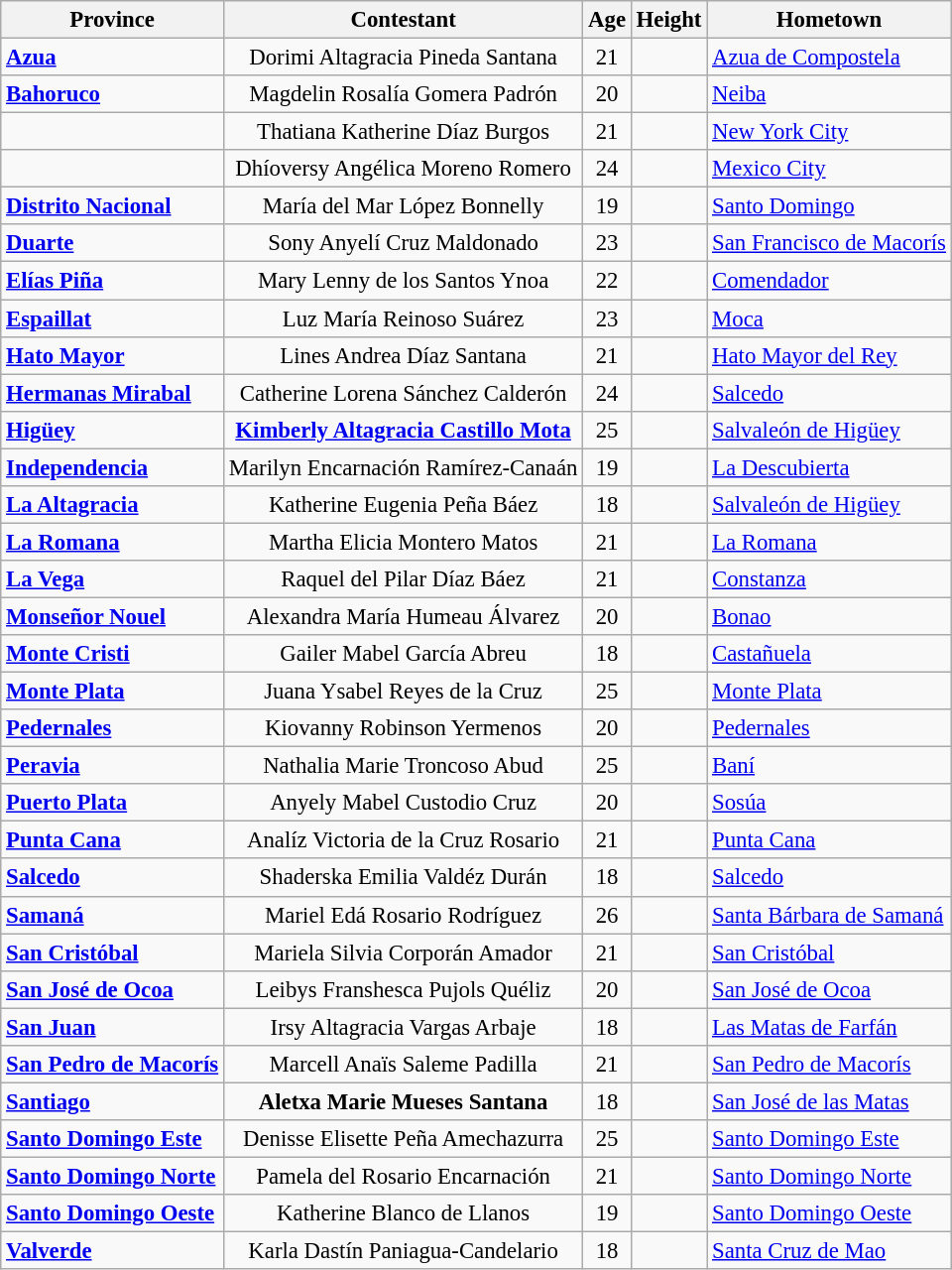<table class="wikitable sortable" style="font-size:95%">
<tr>
<th>Province</th>
<th>Contestant</th>
<th>Age</th>
<th>Height</th>
<th>Hometown</th>
</tr>
<tr>
<td><strong> <a href='#'>Azua</a></strong></td>
<td style="text-align:center;">Dorimi Altagracia Pineda Santana</td>
<td style="text-align:center;">21</td>
<td style="text-align:center;"></td>
<td><a href='#'>Azua de Compostela</a></td>
</tr>
<tr>
<td><strong> <a href='#'>Bahoruco</a></strong></td>
<td style="text-align:center;">Magdelin Rosalía Gomera Padrón</td>
<td style="text-align:center;">20</td>
<td style="text-align:center;"></td>
<td><a href='#'>Neiba</a></td>
</tr>
<tr>
<td><strong></strong></td>
<td style="text-align:center;">Thatiana Katherine Díaz Burgos</td>
<td style="text-align:center;">21</td>
<td style="text-align:center;"></td>
<td><a href='#'>New York City</a></td>
</tr>
<tr>
<td><strong></strong></td>
<td style="text-align:center;">Dhíoversy Angélica Moreno Romero</td>
<td style="text-align:center;">24</td>
<td style="text-align:center;"></td>
<td><a href='#'>Mexico City</a></td>
</tr>
<tr>
<td><strong> <a href='#'>Distrito Nacional</a></strong></td>
<td style="text-align:center;">María del Mar López Bonnelly</td>
<td style="text-align:center;">19</td>
<td style="text-align:center;"></td>
<td><a href='#'>Santo Domingo</a></td>
</tr>
<tr>
<td><strong> <a href='#'>Duarte</a></strong></td>
<td style="text-align:center;">Sony Anyelí Cruz Maldonado</td>
<td style="text-align:center;">23</td>
<td style="text-align:center;"></td>
<td><a href='#'>San Francisco de Macorís</a></td>
</tr>
<tr>
<td><strong> <a href='#'>Elías Piña</a></strong></td>
<td style="text-align:center;">Mary Lenny de los Santos Ynoa</td>
<td style="text-align:center;">22</td>
<td style="text-align:center;"></td>
<td><a href='#'>Comendador</a></td>
</tr>
<tr>
<td><strong> <a href='#'>Espaillat</a></strong></td>
<td style="text-align:center;">Luz María Reinoso Suárez</td>
<td style="text-align:center;">23</td>
<td style="text-align:center;"></td>
<td><a href='#'>Moca</a></td>
</tr>
<tr>
<td><strong> <a href='#'>Hato Mayor</a></strong></td>
<td style="text-align:center;">Lines Andrea Díaz Santana</td>
<td style="text-align:center;">21</td>
<td style="text-align:center;"></td>
<td><a href='#'>Hato Mayor del Rey</a></td>
</tr>
<tr>
<td><strong> <a href='#'>Hermanas Mirabal</a></strong></td>
<td style="text-align:center;">Catherine Lorena Sánchez Calderón</td>
<td style="text-align:center;">24</td>
<td style="text-align:center;"></td>
<td><a href='#'>Salcedo</a></td>
</tr>
<tr>
<td><strong> <a href='#'>Higüey</a></strong></td>
<td style="text-align:center;"><strong><a href='#'>Kimberly Altagracia Castillo Mota</a></strong></td>
<td style="text-align:center;">25</td>
<td style="text-align:center;"></td>
<td><a href='#'>Salvaleón de Higüey</a></td>
</tr>
<tr>
<td><strong> <a href='#'>Independencia</a></strong></td>
<td style="text-align:center;">Marilyn Encarnación Ramírez-Canaán</td>
<td style="text-align:center;">19</td>
<td style="text-align:center;"></td>
<td><a href='#'>La Descubierta</a></td>
</tr>
<tr>
<td><strong> <a href='#'>La Altagracia</a></strong></td>
<td style="text-align:center;">Katherine Eugenia Peña Báez</td>
<td style="text-align:center;">18</td>
<td style="text-align:center;"></td>
<td><a href='#'>Salvaleón de Higüey</a></td>
</tr>
<tr>
<td><strong> <a href='#'>La Romana</a></strong></td>
<td style="text-align:center;">Martha Elicia Montero Matos</td>
<td style="text-align:center;">21</td>
<td style="text-align:center;"></td>
<td><a href='#'>La Romana</a></td>
</tr>
<tr>
<td><strong> <a href='#'>La Vega</a></strong></td>
<td style="text-align:center;">Raquel del Pilar Díaz Báez</td>
<td style="text-align:center;">21</td>
<td style="text-align:center;"></td>
<td><a href='#'>Constanza</a></td>
</tr>
<tr>
<td><strong> <a href='#'>Monseñor Nouel</a></strong></td>
<td style="text-align:center;">Alexandra María  Humeau Álvarez</td>
<td style="text-align:center;">20</td>
<td style="text-align:center;"></td>
<td><a href='#'>Bonao</a></td>
</tr>
<tr>
<td><strong> <a href='#'>Monte Cristi</a></strong></td>
<td style="text-align:center;">Gailer Mabel García Abreu</td>
<td style="text-align:center;">18</td>
<td style="text-align:center;"></td>
<td><a href='#'>Castañuela</a></td>
</tr>
<tr>
<td><strong> <a href='#'>Monte Plata</a></strong></td>
<td style="text-align:center;">Juana Ysabel Reyes de la Cruz</td>
<td style="text-align:center;">25</td>
<td style="text-align:center;"></td>
<td><a href='#'>Monte Plata</a></td>
</tr>
<tr>
<td><strong> <a href='#'>Pedernales</a></strong></td>
<td style="text-align:center;">Kiovanny Robinson Yermenos</td>
<td style="text-align:center;">20</td>
<td style="text-align:center;"></td>
<td><a href='#'>Pedernales</a></td>
</tr>
<tr>
<td><strong> <a href='#'>Peravia</a></strong></td>
<td style="text-align:center;">Nathalia Marie Troncoso Abud</td>
<td style="text-align:center;">25</td>
<td style="text-align:center;"></td>
<td><a href='#'>Baní</a></td>
</tr>
<tr>
<td><strong> <a href='#'>Puerto Plata</a></strong></td>
<td style="text-align:center;">Anyely Mabel Custodio Cruz</td>
<td style="text-align:center;">20</td>
<td style="text-align:center;"></td>
<td><a href='#'>Sosúa</a></td>
</tr>
<tr>
<td><strong> <a href='#'>Punta Cana</a></strong></td>
<td style="text-align:center;">Analíz Victoria de la Cruz Rosario</td>
<td style="text-align:center;">21</td>
<td style="text-align:center;"></td>
<td><a href='#'>Punta Cana</a></td>
</tr>
<tr>
<td><strong> <a href='#'>Salcedo</a></strong></td>
<td style="text-align:center;">Shaderska Emilia Valdéz Durán</td>
<td style="text-align:center;">18</td>
<td style="text-align:center;"></td>
<td><a href='#'>Salcedo</a></td>
</tr>
<tr>
<td><strong> <a href='#'>Samaná</a></strong></td>
<td style="text-align:center;">Mariel Edá Rosario Rodríguez</td>
<td style="text-align:center;">26</td>
<td style="text-align:center;"></td>
<td><a href='#'>Santa Bárbara de Samaná</a></td>
</tr>
<tr>
<td><strong> <a href='#'>San Cristóbal</a></strong></td>
<td style="text-align:center;">Mariela Silvia Corporán Amador</td>
<td style="text-align:center;">21</td>
<td style="text-align:center;"></td>
<td><a href='#'>San Cristóbal</a></td>
</tr>
<tr>
<td><strong> <a href='#'>San José de Ocoa</a></strong></td>
<td style="text-align:center;">Leibys Franshesca Pujols Quéliz</td>
<td style="text-align:center;">20</td>
<td style="text-align:center;"></td>
<td><a href='#'>San José de Ocoa</a></td>
</tr>
<tr>
<td><strong> <a href='#'>San Juan</a></strong></td>
<td style="text-align:center;">Irsy Altagracia Vargas Arbaje</td>
<td style="text-align:center;">18</td>
<td style="text-align:center;"></td>
<td><a href='#'>Las Matas de Farfán</a></td>
</tr>
<tr>
<td><strong> <a href='#'>San Pedro de Macorís</a></strong></td>
<td style="text-align:center;">Marcell Anaïs Saleme Padilla</td>
<td style="text-align:center;">21</td>
<td style="text-align:center;"></td>
<td><a href='#'>San Pedro de Macorís</a></td>
</tr>
<tr>
<td><strong> <a href='#'>Santiago</a></strong></td>
<td style="text-align:center;"><strong>Aletxa Marie Mueses Santana</strong></td>
<td style="text-align:center;">18</td>
<td style="text-align:center;"></td>
<td><a href='#'>San José de las Matas</a></td>
</tr>
<tr>
<td><strong> <a href='#'>Santo Domingo Este</a></strong></td>
<td style="text-align:center;">Denisse Elisette Peña Amechazurra</td>
<td style="text-align:center;">25</td>
<td style="text-align:center;"></td>
<td><a href='#'>Santo Domingo Este</a></td>
</tr>
<tr>
<td><strong> <a href='#'>Santo Domingo Norte</a></strong></td>
<td style="text-align:center;">Pamela del Rosario Encarnación</td>
<td style="text-align:center;">21</td>
<td style="text-align:center;"></td>
<td><a href='#'>Santo Domingo Norte</a></td>
</tr>
<tr>
<td><strong> <a href='#'>Santo Domingo Oeste</a></strong></td>
<td style="text-align:center;">Katherine Blanco de Llanos</td>
<td style="text-align:center;">19</td>
<td style="text-align:center;"></td>
<td><a href='#'>Santo Domingo Oeste</a></td>
</tr>
<tr>
<td><strong> <a href='#'>Valverde</a></strong></td>
<td style="text-align:center;">Karla Dastín Paniagua-Candelario</td>
<td style="text-align:center;">18</td>
<td style="text-align:center;"></td>
<td><a href='#'>Santa Cruz de Mao</a></td>
</tr>
</table>
